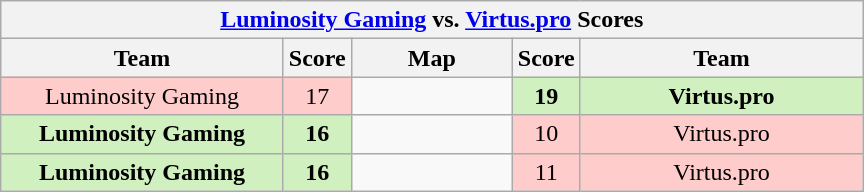<table class="wikitable" style="text-align: center;">
<tr>
<th colspan=5><a href='#'>Luminosity Gaming</a> vs.  <a href='#'>Virtus.pro</a> Scores</th>
</tr>
<tr>
<th width="181px">Team</th>
<th width="20px">Score</th>
<th width="100px">Map</th>
<th width="20px">Score</th>
<th width="181px">Team</th>
</tr>
<tr>
<td style="background: #FFCCCC;">Luminosity Gaming</td>
<td style="background: #FFCCCC;">17</td>
<td></td>
<td style="background: #D0F0C0;"><strong>19</strong></td>
<td style="background: #D0F0C0;"><strong>Virtus.pro</strong></td>
</tr>
<tr>
<td style="background: #D0F0C0;"><strong>Luminosity Gaming</strong></td>
<td style="background: #D0F0C0;"><strong>16</strong></td>
<td></td>
<td style="background: #FFCCCC;">10</td>
<td style="background: #FFCCCC;">Virtus.pro</td>
</tr>
<tr>
<td style="background: #D0F0C0;"><strong>Luminosity Gaming</strong></td>
<td style="background: #D0F0C0;"><strong>16</strong></td>
<td></td>
<td style="background: #FFCCCC;">11</td>
<td style="background: #FFCCCC;">Virtus.pro</td>
</tr>
</table>
